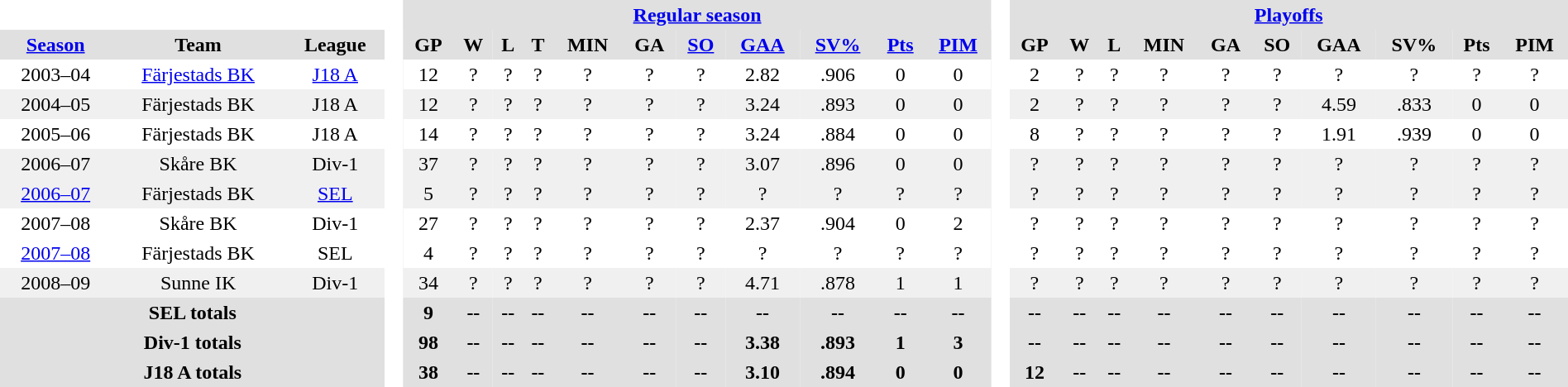<table BORDER="0" CELLPADDING="3" CELLSPACING="0" width=100%>
<tr ALIGN="center" bgcolor="#e0e0e0">
<th align="center" colspan="3" bgcolor="#ffffff"> </th>
<th align="center" rowspan="99" bgcolor="#ffffff"> </th>
<th align="center" colspan="11" bgcolor="#e0e0e0"><a href='#'>Regular season</a></th>
<th align="center" rowspan="99" bgcolor="#ffffff"> </th>
<th align="center" colspan="10" bgcolor="#e0e0e0"><a href='#'>Playoffs</a></th>
</tr>
<tr ALIGN="center" bgcolor="#e0e0e0">
<th><a href='#'>Season</a></th>
<th>Team</th>
<th>League</th>
<th>GP</th>
<th>W</th>
<th>L</th>
<th>T</th>
<th>MIN</th>
<th>GA</th>
<th><a href='#'>SO</a></th>
<th><a href='#'>GAA</a></th>
<th><a href='#'>SV%</a></th>
<th><a href='#'>Pts</a></th>
<th><a href='#'>PIM</a></th>
<th>GP</th>
<th>W</th>
<th>L</th>
<th>MIN</th>
<th>GA</th>
<th>SO</th>
<th>GAA</th>
<th>SV%</th>
<th>Pts</th>
<th>PIM</th>
</tr>
<tr ALIGN="center">
<td>2003–04</td>
<td><a href='#'>Färjestads BK</a></td>
<td><a href='#'>J18 A</a></td>
<td>12</td>
<td>?</td>
<td>?</td>
<td>?</td>
<td>?</td>
<td>?</td>
<td>?</td>
<td>2.82</td>
<td>.906</td>
<td>0</td>
<td>0</td>
<td>2</td>
<td>?</td>
<td>?</td>
<td>?</td>
<td>?</td>
<td>?</td>
<td>?</td>
<td>?</td>
<td>?</td>
<td>?</td>
</tr>
<tr ALIGN="center" bgcolor="#f0f0f0">
<td>2004–05</td>
<td>Färjestads BK</td>
<td>J18 A</td>
<td>12</td>
<td>?</td>
<td>?</td>
<td>?</td>
<td>?</td>
<td>?</td>
<td>?</td>
<td>3.24</td>
<td>.893</td>
<td>0</td>
<td>0</td>
<td>2</td>
<td>?</td>
<td>?</td>
<td>?</td>
<td>?</td>
<td>?</td>
<td>4.59</td>
<td>.833</td>
<td>0</td>
<td>0</td>
</tr>
<tr ALIGN="center">
<td>2005–06</td>
<td>Färjestads BK</td>
<td>J18 A</td>
<td>14</td>
<td>?</td>
<td>?</td>
<td>?</td>
<td>?</td>
<td>?</td>
<td>?</td>
<td>3.24</td>
<td>.884</td>
<td>0</td>
<td>0</td>
<td>8</td>
<td>?</td>
<td>?</td>
<td>?</td>
<td>?</td>
<td>?</td>
<td>1.91</td>
<td>.939</td>
<td>0</td>
<td>0</td>
</tr>
<tr ALIGN="center" bgcolor="#f0f0f0">
<td>2006–07</td>
<td>Skåre BK</td>
<td>Div-1</td>
<td>37</td>
<td>?</td>
<td>?</td>
<td>?</td>
<td>?</td>
<td>?</td>
<td>?</td>
<td>3.07</td>
<td>.896</td>
<td>0</td>
<td>0</td>
<td>?</td>
<td>?</td>
<td>?</td>
<td>?</td>
<td>?</td>
<td>?</td>
<td>?</td>
<td>?</td>
<td>?</td>
<td>?</td>
</tr>
<tr ALIGN="center" bgcolor="#f0f0f0">
<td><a href='#'>2006–07</a></td>
<td>Färjestads BK</td>
<td><a href='#'>SEL</a></td>
<td>5</td>
<td>?</td>
<td>?</td>
<td>?</td>
<td>?</td>
<td>?</td>
<td>?</td>
<td>?</td>
<td>?</td>
<td>?</td>
<td>?</td>
<td>?</td>
<td>?</td>
<td>?</td>
<td>?</td>
<td>?</td>
<td>?</td>
<td>?</td>
<td>?</td>
<td>?</td>
<td>?</td>
</tr>
<tr ALIGN="center">
<td>2007–08</td>
<td>Skåre BK</td>
<td>Div-1</td>
<td>27</td>
<td>?</td>
<td>?</td>
<td>?</td>
<td>?</td>
<td>?</td>
<td>?</td>
<td>2.37</td>
<td>.904</td>
<td>0</td>
<td>2</td>
<td>?</td>
<td>?</td>
<td>?</td>
<td>?</td>
<td>?</td>
<td>?</td>
<td>?</td>
<td>?</td>
<td>?</td>
<td>?</td>
</tr>
<tr ALIGN="center">
<td><a href='#'>2007–08</a></td>
<td>Färjestads BK</td>
<td>SEL</td>
<td>4</td>
<td>?</td>
<td>?</td>
<td>?</td>
<td>?</td>
<td>?</td>
<td>?</td>
<td>?</td>
<td>?</td>
<td>?</td>
<td>?</td>
<td>?</td>
<td>?</td>
<td>?</td>
<td>?</td>
<td>?</td>
<td>?</td>
<td>?</td>
<td>?</td>
<td>?</td>
<td>?</td>
</tr>
<tr ALIGN="center" bgcolor="#f0f0f0">
<td>2008–09</td>
<td>Sunne IK</td>
<td>Div-1</td>
<td>34</td>
<td>?</td>
<td>?</td>
<td>?</td>
<td>?</td>
<td>?</td>
<td>?</td>
<td>4.71</td>
<td>.878</td>
<td>1</td>
<td>1</td>
<td>?</td>
<td>?</td>
<td>?</td>
<td>?</td>
<td>?</td>
<td>?</td>
<td>?</td>
<td>?</td>
<td>?</td>
<td>?</td>
</tr>
<tr ALIGN="center" bgcolor="#e0e0e0">
<th colspan="3" align="center">SEL totals</th>
<th>9</th>
<th>--</th>
<th>--</th>
<th>--</th>
<th>--</th>
<th>--</th>
<th>--</th>
<th>--</th>
<th>--</th>
<th>--</th>
<th>--</th>
<th>--</th>
<th>--</th>
<th>--</th>
<th>--</th>
<th>--</th>
<th>--</th>
<th>--</th>
<th>--</th>
<th>--</th>
<th>--</th>
</tr>
<tr ALIGN="center" bgcolor="#e0e0e0">
<th colspan="3" align="center">Div-1 totals</th>
<th>98</th>
<th>--</th>
<th>--</th>
<th>--</th>
<th>--</th>
<th>--</th>
<th>--</th>
<th>3.38</th>
<th>.893</th>
<th>1</th>
<th>3</th>
<th>--</th>
<th>--</th>
<th>--</th>
<th>--</th>
<th>--</th>
<th>--</th>
<th>--</th>
<th>--</th>
<th>--</th>
<th>--</th>
</tr>
<tr ALIGN="center" bgcolor="#e0e0e0">
<th colspan="3" align="center">J18 A totals</th>
<th>38</th>
<th>--</th>
<th>--</th>
<th>--</th>
<th>--</th>
<th>--</th>
<th>--</th>
<th>3.10</th>
<th>.894</th>
<th>0</th>
<th>0</th>
<th>12</th>
<th>--</th>
<th>--</th>
<th>--</th>
<th>--</th>
<th>--</th>
<th>--</th>
<th>--</th>
<th>--</th>
<th>--</th>
</tr>
</table>
